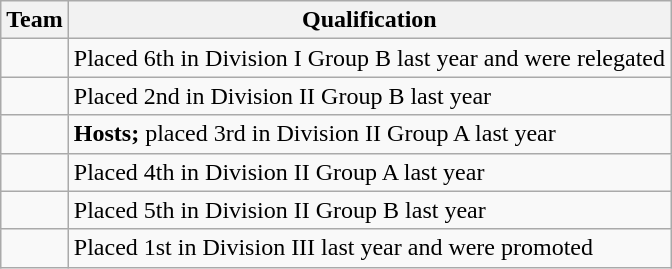<table class="wikitable">
<tr>
<th>Team</th>
<th>Qualification</th>
</tr>
<tr>
<td></td>
<td>Placed 6th in Division I Group B last year and were relegated</td>
</tr>
<tr>
<td></td>
<td>Placed 2nd in Division II Group B last year</td>
</tr>
<tr>
<td></td>
<td><strong>Hosts;</strong> placed 3rd in Division II Group A last year</td>
</tr>
<tr>
<td></td>
<td>Placed 4th in Division II Group A last year</td>
</tr>
<tr>
<td></td>
<td>Placed 5th in Division II Group B last year</td>
</tr>
<tr>
<td></td>
<td>Placed 1st in Division III last year and were promoted</td>
</tr>
</table>
